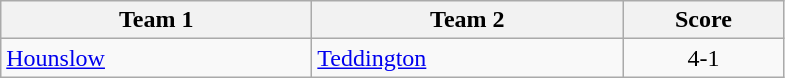<table class="wikitable" style="font-size: 100%">
<tr>
<th width=200>Team 1</th>
<th width=200>Team 2</th>
<th width=100>Score</th>
</tr>
<tr>
<td><a href='#'>Hounslow</a></td>
<td><a href='#'>Teddington</a></td>
<td align=center>4-1</td>
</tr>
</table>
